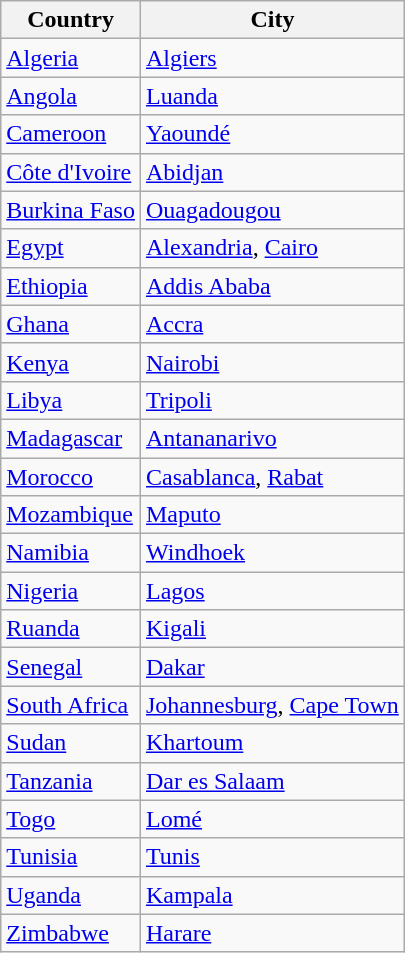<table class="wikitable">
<tr>
<th>Country</th>
<th>City</th>
</tr>
<tr>
<td><a href='#'>Algeria</a></td>
<td><a href='#'>Algiers</a></td>
</tr>
<tr>
<td><a href='#'>Angola</a></td>
<td><a href='#'>Luanda</a></td>
</tr>
<tr>
<td><a href='#'>Cameroon</a></td>
<td><a href='#'>Yaoundé</a></td>
</tr>
<tr>
<td><a href='#'>Côte d'Ivoire</a></td>
<td><a href='#'>Abidjan</a></td>
</tr>
<tr>
<td><a href='#'>Burkina Faso</a></td>
<td><a href='#'>Ouagadougou</a></td>
</tr>
<tr>
<td><a href='#'>Egypt</a></td>
<td><a href='#'>Alexandria</a>, <a href='#'>Cairo</a></td>
</tr>
<tr>
<td><a href='#'>Ethiopia</a></td>
<td><a href='#'>Addis Ababa</a></td>
</tr>
<tr>
<td><a href='#'>Ghana</a></td>
<td><a href='#'>Accra</a></td>
</tr>
<tr>
<td><a href='#'>Kenya</a></td>
<td><a href='#'>Nairobi</a></td>
</tr>
<tr>
<td><a href='#'>Libya</a></td>
<td><a href='#'>Tripoli</a></td>
</tr>
<tr>
<td><a href='#'>Madagascar</a></td>
<td><a href='#'>Antananarivo</a></td>
</tr>
<tr>
<td><a href='#'>Morocco</a></td>
<td><a href='#'>Casablanca</a>, <a href='#'>Rabat</a></td>
</tr>
<tr>
<td><a href='#'>Mozambique</a></td>
<td><a href='#'>Maputo</a></td>
</tr>
<tr>
<td><a href='#'>Namibia</a></td>
<td><a href='#'>Windhoek</a></td>
</tr>
<tr>
<td><a href='#'>Nigeria</a></td>
<td><a href='#'>Lagos</a></td>
</tr>
<tr>
<td><a href='#'>Ruanda</a></td>
<td><a href='#'>Kigali</a></td>
</tr>
<tr>
<td><a href='#'>Senegal</a></td>
<td><a href='#'>Dakar</a></td>
</tr>
<tr>
<td><a href='#'>South Africa</a></td>
<td><a href='#'>Johannesburg</a>, <a href='#'>Cape Town</a></td>
</tr>
<tr>
<td><a href='#'>Sudan</a></td>
<td><a href='#'>Khartoum</a></td>
</tr>
<tr>
<td><a href='#'>Tanzania</a></td>
<td><a href='#'>Dar es Salaam</a></td>
</tr>
<tr>
<td><a href='#'>Togo</a></td>
<td><a href='#'>Lomé</a></td>
</tr>
<tr>
<td><a href='#'>Tunisia</a></td>
<td><a href='#'>Tunis</a></td>
</tr>
<tr>
<td><a href='#'>Uganda</a></td>
<td><a href='#'>Kampala</a></td>
</tr>
<tr>
<td><a href='#'>Zimbabwe</a></td>
<td><a href='#'>Harare</a></td>
</tr>
</table>
